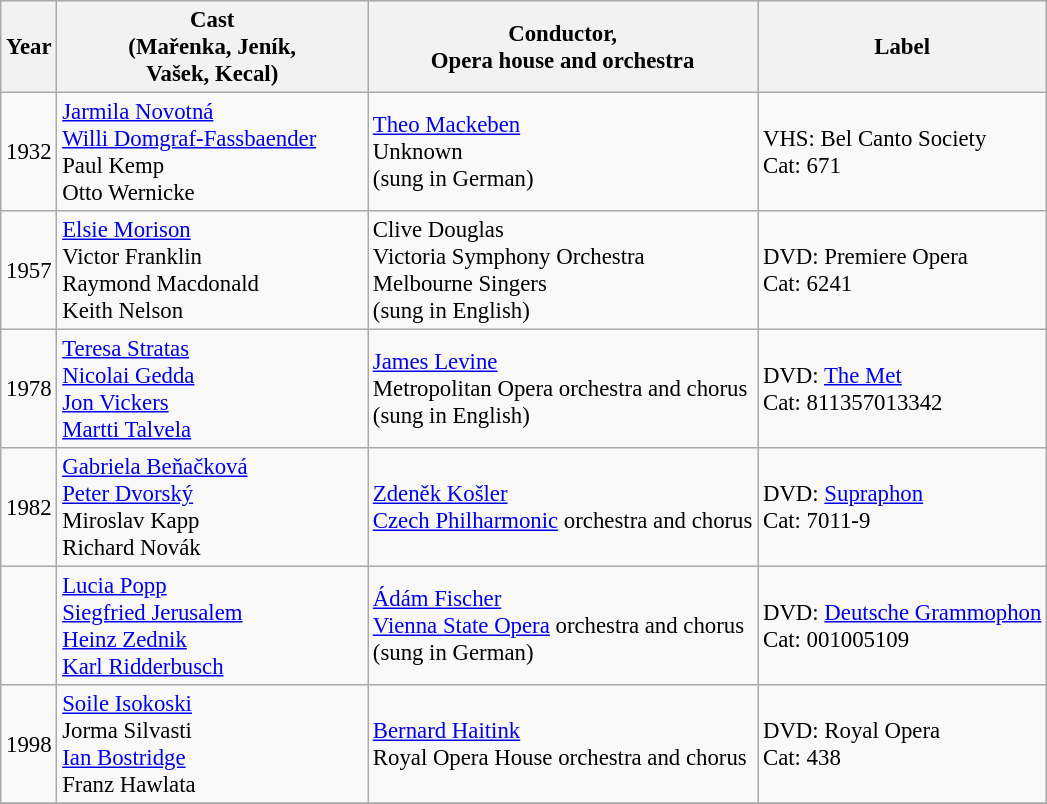<table class="wikitable" style="font-size:95%;">
<tr>
<th>Year</th>
<th width="200">Cast<br>(Mařenka, Jeník,<br>Vašek, Kecal)</th>
<th>Conductor,<br>Opera house and orchestra</th>
<th>Label</th>
</tr>
<tr>
<td>1932</td>
<td><a href='#'>Jarmila Novotná</a><br><a href='#'>Willi Domgraf-Fassbaender</a><br> Paul Kemp<br>Otto Wernicke</td>
<td><a href='#'>Theo Mackeben</a><br>Unknown<br>(sung in German)</td>
<td>VHS: Bel Canto Society<br>Cat: 671</td>
</tr>
<tr>
<td>1957</td>
<td><a href='#'>Elsie Morison</a><br>Victor Franklin<br>Raymond Macdonald<br>Keith Nelson</td>
<td>Clive Douglas<br>Victoria Symphony Orchestra<br>Melbourne Singers<br>(sung in English)</td>
<td>DVD: Premiere Opera<br>Cat: 6241</td>
</tr>
<tr>
<td>1978</td>
<td><a href='#'>Teresa Stratas</a><br><a href='#'>Nicolai Gedda</a><br><a href='#'>Jon Vickers</a><br><a href='#'>Martti Talvela</a></td>
<td><a href='#'>James Levine</a><br> Metropolitan Opera orchestra and chorus<br>(sung in English)</td>
<td>DVD: <a href='#'>The Met</a><br>Cat: 811357013342</td>
</tr>
<tr>
<td>1982</td>
<td><a href='#'>Gabriela Beňačková</a><br><a href='#'>Peter Dvorský</a><br>Miroslav Kapp<br>Richard Novák</td>
<td><a href='#'>Zdeněk Košler</a><br><a href='#'>Czech Philharmonic</a> orchestra and chorus</td>
<td>DVD: <a href='#'>Supraphon</a><br>Cat: 7011-9</td>
</tr>
<tr>
<td></td>
<td><a href='#'>Lucia Popp</a><br><a href='#'>Siegfried Jerusalem</a><br><a href='#'>Heinz Zednik</a><br><a href='#'>Karl Ridderbusch</a></td>
<td><a href='#'>Ádám Fischer</a><br><a href='#'>Vienna State Opera</a> orchestra and chorus<br>(sung in German)</td>
<td>DVD: <a href='#'>Deutsche Grammophon</a><br>Cat: 001005109</td>
</tr>
<tr>
<td>1998</td>
<td><a href='#'>Soile Isokoski</a><br>Jorma Silvasti<br><a href='#'>Ian Bostridge</a><br>Franz Hawlata</td>
<td><a href='#'>Bernard Haitink</a><br>Royal Opera House orchestra and chorus</td>
<td>DVD: Royal Opera<br>Cat: 438</td>
</tr>
<tr>
</tr>
</table>
